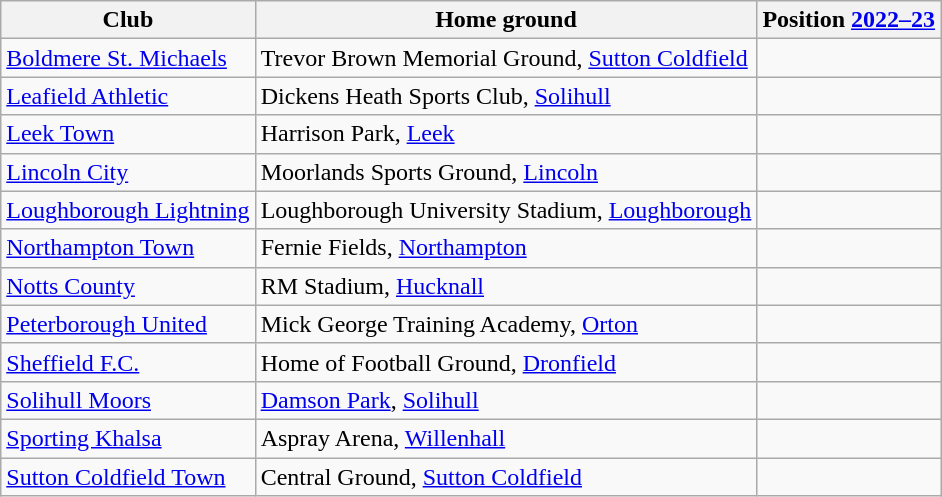<table class="wikitable sortable" style="text-align:center;">
<tr>
<th>Club</th>
<th>Home ground</th>
<th>Position <a href='#'>2022–23</a></th>
</tr>
<tr>
<td style="text-align:left;"><a href='#'>Boldmere St. Michaels</a></td>
<td style="text-align:left;">Trevor Brown Memorial Ground, <a href='#'>Sutton Coldfield</a></td>
<td></td>
</tr>
<tr>
<td style="text-align:left;"><a href='#'>Leafield Athletic</a></td>
<td style="text-align:left;">Dickens Heath Sports Club, <a href='#'>Solihull</a></td>
<td></td>
</tr>
<tr>
<td style="text-align:left;"><a href='#'>Leek Town</a></td>
<td style="text-align:left;">Harrison Park, <a href='#'>Leek</a></td>
<td></td>
</tr>
<tr>
<td style="text-align:left;"><a href='#'>Lincoln City</a></td>
<td style="text-align:left;">Moorlands Sports Ground, <a href='#'>Lincoln</a></td>
<td></td>
</tr>
<tr>
<td style="text-align:left;"><a href='#'>Loughborough Lightning</a></td>
<td style="text-align:left;">Loughborough University Stadium, <a href='#'>Loughborough</a></td>
<td></td>
</tr>
<tr>
<td style="text-align:left;"><a href='#'>Northampton Town</a></td>
<td style="text-align:left;">Fernie Fields, <a href='#'>Northampton</a></td>
<td></td>
</tr>
<tr>
<td style="text-align:left;"><a href='#'>Notts County</a></td>
<td style="text-align:left;">RM Stadium, <a href='#'>Hucknall</a></td>
<td></td>
</tr>
<tr>
<td style="text-align:left;"><a href='#'>Peterborough United</a></td>
<td style="text-align:left;">Mick George Training Academy, <a href='#'>Orton</a></td>
<td></td>
</tr>
<tr>
<td style="text-align:left;"><a href='#'>Sheffield F.C.</a></td>
<td style="text-align:left;">Home of Football Ground, <a href='#'>Dronfield</a></td>
<td></td>
</tr>
<tr>
<td style="text-align:left;"><a href='#'>Solihull Moors</a></td>
<td style="text-align:left;"><a href='#'>Damson Park</a>, <a href='#'>Solihull</a></td>
<td></td>
</tr>
<tr>
<td style="text-align:left;"><a href='#'>Sporting Khalsa</a></td>
<td style="text-align:left;">Aspray Arena, <a href='#'>Willenhall</a></td>
<td></td>
</tr>
<tr>
<td style="text-align:left;"><a href='#'>Sutton Coldfield Town</a></td>
<td style="text-align:left;">Central Ground, <a href='#'>Sutton Coldfield</a></td>
<td></td>
</tr>
</table>
